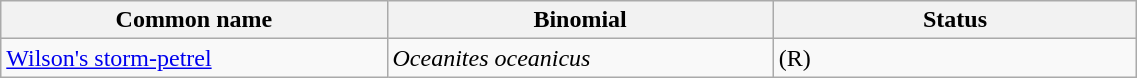<table width=60% class="wikitable">
<tr>
<th width=34%>Common name</th>
<th width=34%>Binomial</th>
<th width=32%>Status</th>
</tr>
<tr>
<td><a href='#'>Wilson's storm-petrel</a></td>
<td><em>Oceanites oceanicus</em></td>
<td>(R)</td>
</tr>
</table>
